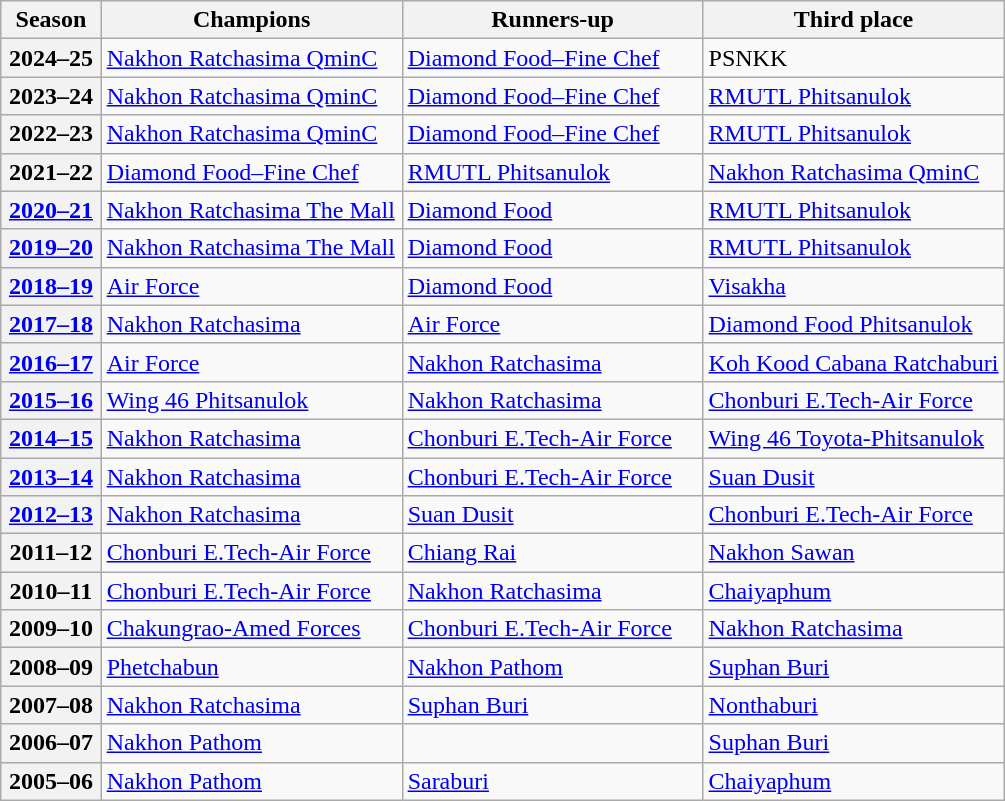<table class=wikitable>
<tr>
<th>Season</th>
<th width=30%> Champions</th>
<th width=30%> Runners-up</th>
<th width=30%> Third place</th>
</tr>
<tr>
<th>2024–25</th>
<td><a href='#'>Nakhon Ratchasima QminC</a></td>
<td><a href='#'>Diamond Food–Fine Chef</a></td>
<td>PSNKK</td>
</tr>
<tr>
<th>2023–24</th>
<td><a href='#'>Nakhon Ratchasima QminC</a></td>
<td><a href='#'>Diamond Food–Fine Chef</a></td>
<td><a href='#'>RMUTL Phitsanulok</a></td>
</tr>
<tr>
<th>2022–23</th>
<td><a href='#'>Nakhon Ratchasima QminC</a></td>
<td><a href='#'>Diamond Food–Fine Chef</a></td>
<td><a href='#'>RMUTL Phitsanulok</a></td>
</tr>
<tr>
<th>2021–22</th>
<td><a href='#'>Diamond Food–Fine Chef</a></td>
<td><a href='#'>RMUTL Phitsanulok</a></td>
<td><a href='#'>Nakhon Ratchasima QminC</a></td>
</tr>
<tr>
<th><a href='#'>2020–21</a></th>
<td><a href='#'>Nakhon Ratchasima The Mall</a></td>
<td><a href='#'>Diamond Food</a></td>
<td><a href='#'>RMUTL Phitsanulok</a></td>
</tr>
<tr>
<th><a href='#'>2019–20</a></th>
<td><a href='#'>Nakhon Ratchasima The Mall</a></td>
<td><a href='#'>Diamond Food</a></td>
<td><a href='#'>RMUTL Phitsanulok</a></td>
</tr>
<tr>
<th><a href='#'>2018–19</a></th>
<td><a href='#'>Air Force</a></td>
<td><a href='#'>Diamond Food</a></td>
<td><a href='#'>Visakha</a></td>
</tr>
<tr>
<th><a href='#'>2017–18</a></th>
<td><a href='#'>Nakhon Ratchasima</a></td>
<td><a href='#'>Air Force</a></td>
<td><a href='#'>Diamond Food Phitsanulok</a></td>
</tr>
<tr>
<th><a href='#'>2016–17</a></th>
<td><a href='#'>Air Force</a></td>
<td><a href='#'>Nakhon Ratchasima</a></td>
<td><a href='#'>Koh Kood Cabana Ratchaburi</a></td>
</tr>
<tr>
<th><a href='#'>2015–16</a></th>
<td><a href='#'>Wing 46 Phitsanulok</a></td>
<td><a href='#'>Nakhon Ratchasima</a></td>
<td><a href='#'>Chonburi E.Tech-Air Force</a></td>
</tr>
<tr>
<th><a href='#'>2014–15</a></th>
<td><a href='#'>Nakhon Ratchasima</a></td>
<td><a href='#'>Chonburi E.Tech-Air Force</a></td>
<td><a href='#'>Wing 46 Toyota-Phitsanulok</a></td>
</tr>
<tr>
<th><a href='#'>2013–14</a></th>
<td><a href='#'>Nakhon Ratchasima</a></td>
<td><a href='#'>Chonburi E.Tech-Air Force</a></td>
<td><a href='#'>Suan Dusit</a></td>
</tr>
<tr>
<th><a href='#'>2012–13</a></th>
<td><a href='#'>Nakhon Ratchasima</a></td>
<td><a href='#'>Suan Dusit</a></td>
<td><a href='#'>Chonburi E.Tech-Air Force</a></td>
</tr>
<tr>
<th>2011–12</th>
<td><a href='#'>Chonburi E.Tech-Air Force</a></td>
<td><a href='#'>Chiang Rai</a></td>
<td><a href='#'>Nakhon Sawan</a></td>
</tr>
<tr>
<th>2010–11</th>
<td><a href='#'>Chonburi E.Tech-Air Force</a></td>
<td><a href='#'>Nakhon Ratchasima</a></td>
<td><a href='#'>Chaiyaphum</a></td>
</tr>
<tr>
<th>2009–10</th>
<td><a href='#'>Chakungrao-Amed Forces</a></td>
<td><a href='#'>Chonburi E.Tech-Air Force</a></td>
<td><a href='#'>Nakhon Ratchasima</a></td>
</tr>
<tr>
<th>2008–09</th>
<td><a href='#'>Phetchabun</a></td>
<td><a href='#'>Nakhon Pathom</a></td>
<td><a href='#'>Suphan Buri</a></td>
</tr>
<tr>
<th>2007–08</th>
<td><a href='#'>Nakhon Ratchasima</a></td>
<td><a href='#'>Suphan Buri</a></td>
<td><a href='#'>Nonthaburi</a></td>
</tr>
<tr>
<th>2006–07</th>
<td><a href='#'>Nakhon Pathom</a></td>
<td></td>
<td><a href='#'>Suphan Buri</a></td>
</tr>
<tr>
<th>2005–06</th>
<td><a href='#'>Nakhon Pathom</a></td>
<td><a href='#'>Saraburi</a></td>
<td><a href='#'>Chaiyaphum</a></td>
</tr>
</table>
